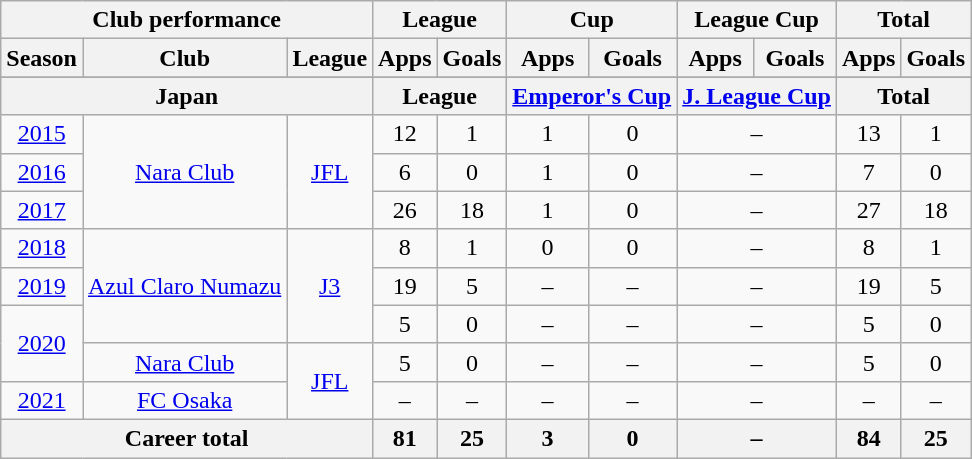<table class="wikitable" style="text-align:center">
<tr>
<th colspan=3>Club performance</th>
<th colspan=2>League</th>
<th colspan=2>Cup</th>
<th colspan=2>League Cup</th>
<th colspan=2>Total</th>
</tr>
<tr>
<th>Season</th>
<th>Club</th>
<th>League</th>
<th>Apps</th>
<th>Goals</th>
<th>Apps</th>
<th>Goals</th>
<th>Apps</th>
<th>Goals</th>
<th>Apps</th>
<th>Goals</th>
</tr>
<tr>
</tr>
<tr>
<th colspan=3>Japan</th>
<th colspan=2>League</th>
<th colspan=2><a href='#'>Emperor's Cup</a></th>
<th colspan=2><a href='#'>J. League Cup</a></th>
<th colspan=2>Total</th>
</tr>
<tr>
<td><a href='#'>2015</a></td>
<td rowspan="3"><a href='#'>Nara Club</a></td>
<td rowspan="3"><a href='#'>JFL</a></td>
<td>12</td>
<td>1</td>
<td>1</td>
<td>0</td>
<td colspan="2">–</td>
<td>13</td>
<td>1</td>
</tr>
<tr>
<td><a href='#'>2016</a></td>
<td>6</td>
<td>0</td>
<td>1</td>
<td>0</td>
<td colspan="2">–</td>
<td>7</td>
<td>0</td>
</tr>
<tr>
<td><a href='#'>2017</a></td>
<td>26</td>
<td>18</td>
<td>1</td>
<td>0</td>
<td colspan="2">–</td>
<td>27</td>
<td>18</td>
</tr>
<tr>
<td><a href='#'>2018</a></td>
<td rowspan="3"><a href='#'>Azul Claro Numazu</a></td>
<td rowspan="3"><a href='#'>J3</a></td>
<td>8</td>
<td>1</td>
<td>0</td>
<td>0</td>
<td colspan="2">–</td>
<td>8</td>
<td>1</td>
</tr>
<tr>
<td><a href='#'>2019</a></td>
<td>19</td>
<td>5</td>
<td>–</td>
<td>–</td>
<td colspan="2">–</td>
<td>19</td>
<td>5</td>
</tr>
<tr>
<td rowspan="2"><a href='#'>2020</a></td>
<td>5</td>
<td>0</td>
<td>–</td>
<td>–</td>
<td colspan="2">–</td>
<td>5</td>
<td>0</td>
</tr>
<tr>
<td><a href='#'>Nara Club</a></td>
<td rowspan="2"><a href='#'>JFL</a></td>
<td>5</td>
<td>0</td>
<td>–</td>
<td>–</td>
<td colspan="2">–</td>
<td>5</td>
<td>0</td>
</tr>
<tr>
<td><a href='#'>2021</a></td>
<td><a href='#'>FC Osaka</a></td>
<td>–</td>
<td>–</td>
<td>–</td>
<td>–</td>
<td colspan="2">–</td>
<td>–</td>
<td>–</td>
</tr>
<tr>
<th colspan="3">Career total</th>
<th>81</th>
<th>25</th>
<th>3</th>
<th>0</th>
<th colspan="2">–</th>
<th>84</th>
<th>25</th>
</tr>
</table>
